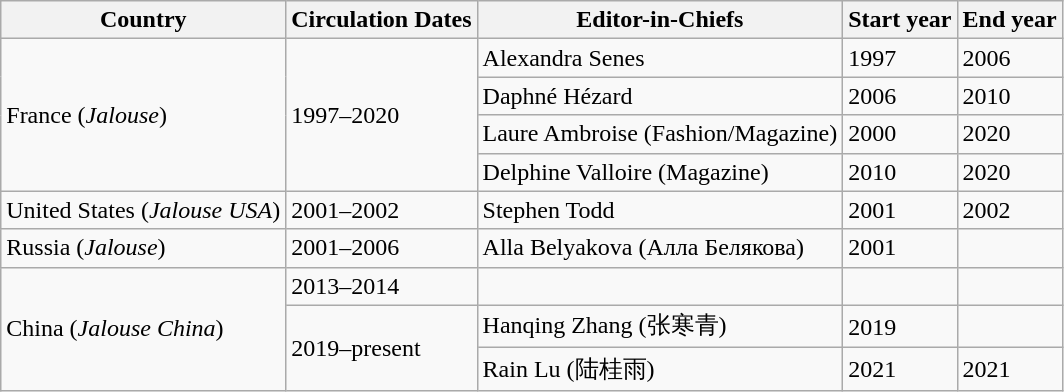<table class="wikitable">
<tr>
<th>Country</th>
<th>Circulation Dates</th>
<th>Editor-in-Chiefs</th>
<th>Start year</th>
<th>End year</th>
</tr>
<tr>
<td rowspan="4">France (<em>Jalouse</em>)</td>
<td rowspan="4">1997–2020</td>
<td>Alexandra Senes</td>
<td>1997</td>
<td>2006</td>
</tr>
<tr>
<td>Daphné Hézard</td>
<td>2006</td>
<td>2010</td>
</tr>
<tr>
<td>Laure Ambroise (Fashion/Magazine)</td>
<td>2000</td>
<td>2020</td>
</tr>
<tr>
<td>Delphine Valloire (Magazine)</td>
<td>2010</td>
<td>2020</td>
</tr>
<tr>
<td>United States (<em>Jalouse USA</em>)</td>
<td>2001–2002</td>
<td>Stephen Todd</td>
<td>2001</td>
<td>2002</td>
</tr>
<tr>
<td>Russia (<em>Jalouse</em>)</td>
<td>2001–2006</td>
<td>Alla Belyakova (Алла Белякова)</td>
<td>2001</td>
<td></td>
</tr>
<tr>
<td rowspan="3">China (<em>Jalouse China</em>)</td>
<td>2013–2014</td>
<td></td>
<td></td>
<td></td>
</tr>
<tr>
<td rowspan="2">2019–present</td>
<td>Hanqing Zhang (张寒青)</td>
<td>2019</td>
<td></td>
</tr>
<tr>
<td>Rain Lu (陆桂雨)</td>
<td>2021</td>
<td>2021</td>
</tr>
</table>
